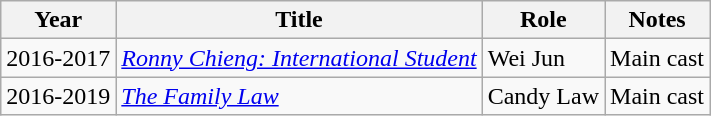<table class="wikitable sortable">
<tr>
<th>Year</th>
<th>Title</th>
<th>Role</th>
<th class="unsortable">Notes</th>
</tr>
<tr>
<td>2016-2017</td>
<td><em><a href='#'>Ronny Chieng: International Student</a></em></td>
<td>Wei Jun</td>
<td>Main cast</td>
</tr>
<tr>
<td>2016-2019</td>
<td><em><a href='#'>The Family Law</a></em></td>
<td>Candy Law</td>
<td>Main cast</td>
</tr>
</table>
